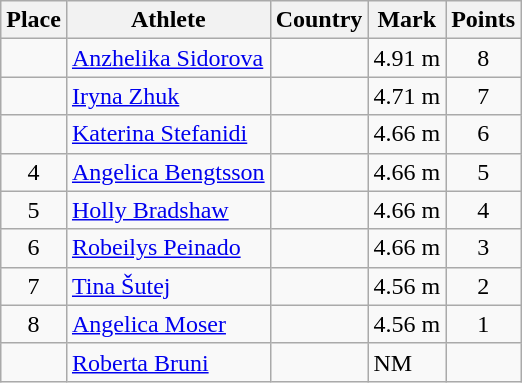<table class="wikitable">
<tr>
<th>Place</th>
<th>Athlete</th>
<th>Country</th>
<th>Mark</th>
<th>Points</th>
</tr>
<tr>
<td align=center></td>
<td><a href='#'>Anzhelika Sidorova</a></td>
<td></td>
<td>4.91 m</td>
<td align=center>8</td>
</tr>
<tr>
<td align=center></td>
<td><a href='#'>Iryna Zhuk</a></td>
<td></td>
<td>4.71 m</td>
<td align=center>7</td>
</tr>
<tr>
<td align=center></td>
<td><a href='#'>Katerina Stefanidi</a></td>
<td></td>
<td>4.66 m</td>
<td align=center>6</td>
</tr>
<tr>
<td align=center>4</td>
<td><a href='#'>Angelica Bengtsson</a></td>
<td></td>
<td>4.66 m</td>
<td align=center>5</td>
</tr>
<tr>
<td align=center>5</td>
<td><a href='#'>Holly Bradshaw</a></td>
<td></td>
<td>4.66 m</td>
<td align=center>4</td>
</tr>
<tr>
<td align=center>6</td>
<td><a href='#'>Robeilys Peinado</a></td>
<td></td>
<td>4.66 m</td>
<td align=center>3</td>
</tr>
<tr>
<td align=center>7</td>
<td><a href='#'>Tina Šutej</a></td>
<td></td>
<td>4.56 m</td>
<td align=center>2</td>
</tr>
<tr>
<td align=center>8</td>
<td><a href='#'>Angelica Moser</a></td>
<td></td>
<td>4.56 m</td>
<td align=center>1</td>
</tr>
<tr>
<td align=center></td>
<td><a href='#'>Roberta Bruni</a></td>
<td></td>
<td>NM</td>
<td align=center></td>
</tr>
</table>
